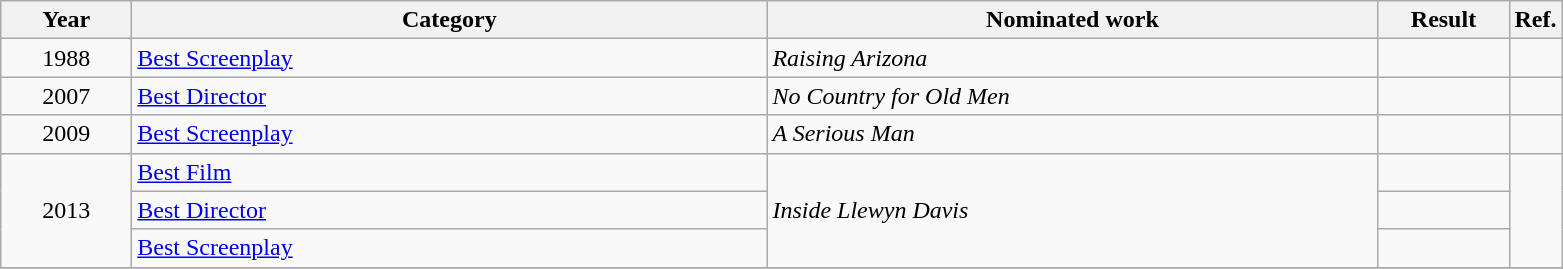<table class="wikitable unsortable">
<tr>
<th scope="col" style="width:5em;">Year</th>
<th scope="col" style="width:26em;">Category</th>
<th scope="col" style="width:25em;">Nominated work</th>
<th scope="col" style="width:5em;">Result</th>
<th class=unsortable>Ref.</th>
</tr>
<tr>
<td style="text-align:center;">1988</td>
<td><a href='#'>Best Screenplay</a></td>
<td><em>Raising Arizona</em></td>
<td></td>
<td></td>
</tr>
<tr>
<td style="text-align:center;">2007</td>
<td><a href='#'>Best Director</a></td>
<td><em>No Country for Old Men</em></td>
<td></td>
<td></td>
</tr>
<tr>
<td style="text-align:center;">2009</td>
<td><a href='#'>Best Screenplay</a></td>
<td><em>A Serious Man</em></td>
<td></td>
<td></td>
</tr>
<tr>
<td style="text-align:center;", rowspan=3>2013</td>
<td><a href='#'>Best Film</a></td>
<td rowspan=3><em>Inside Llewyn Davis</em></td>
<td></td>
<td rowspan=3></td>
</tr>
<tr>
<td><a href='#'>Best Director</a></td>
<td></td>
</tr>
<tr>
<td><a href='#'>Best Screenplay</a></td>
<td></td>
</tr>
<tr>
</tr>
</table>
